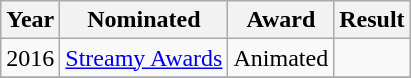<table class="wikitable sortable">
<tr>
<th>Year</th>
<th>Nominated</th>
<th>Award</th>
<th>Result</th>
</tr>
<tr>
<td>2016</td>
<td><a href='#'>Streamy Awards</a></td>
<td>Animated</td>
<td></td>
</tr>
<tr>
</tr>
</table>
